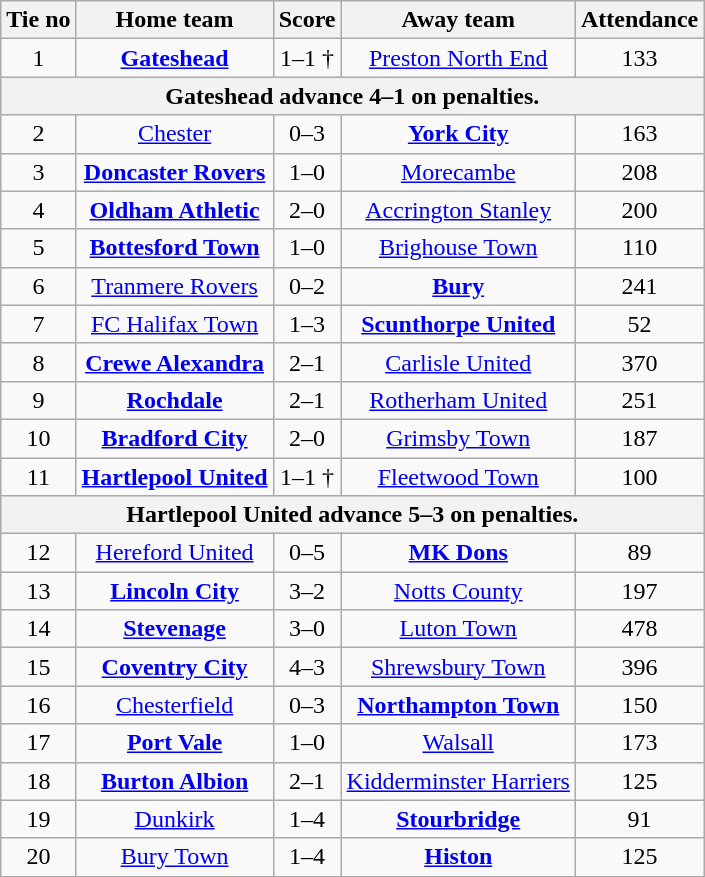<table class="wikitable" style="text-align:center">
<tr>
<th>Tie no</th>
<th>Home team</th>
<th>Score</th>
<th>Away team</th>
<th>Attendance</th>
</tr>
<tr>
<td>1</td>
<td><strong><a href='#'>Gateshead</a></strong></td>
<td>1–1 †</td>
<td><a href='#'>Preston North End</a></td>
<td>133</td>
</tr>
<tr>
<th colspan="5">Gateshead advance 4–1 on penalties.</th>
</tr>
<tr>
<td>2</td>
<td><a href='#'>Chester</a></td>
<td>0–3</td>
<td><strong><a href='#'>York City</a></strong></td>
<td>163</td>
</tr>
<tr>
<td>3</td>
<td><strong><a href='#'>Doncaster Rovers</a></strong></td>
<td>1–0</td>
<td><a href='#'>Morecambe</a></td>
<td>208</td>
</tr>
<tr>
<td>4</td>
<td><strong><a href='#'>Oldham Athletic</a></strong></td>
<td>2–0</td>
<td><a href='#'>Accrington Stanley</a></td>
<td>200</td>
</tr>
<tr>
<td>5</td>
<td><strong><a href='#'>Bottesford Town</a></strong></td>
<td>1–0</td>
<td><a href='#'>Brighouse Town</a></td>
<td>110</td>
</tr>
<tr>
<td>6</td>
<td><a href='#'>Tranmere Rovers</a></td>
<td>0–2</td>
<td><strong><a href='#'>Bury</a></strong></td>
<td>241</td>
</tr>
<tr>
<td>7</td>
<td><a href='#'>FC Halifax Town</a></td>
<td>1–3</td>
<td><strong><a href='#'>Scunthorpe United</a></strong></td>
<td>52</td>
</tr>
<tr>
<td>8</td>
<td><strong><a href='#'>Crewe Alexandra</a></strong></td>
<td>2–1</td>
<td><a href='#'>Carlisle United</a></td>
<td>370</td>
</tr>
<tr>
<td>9</td>
<td><strong><a href='#'>Rochdale</a></strong></td>
<td>2–1</td>
<td><a href='#'>Rotherham United</a></td>
<td>251</td>
</tr>
<tr>
<td>10</td>
<td><strong><a href='#'>Bradford City</a></strong></td>
<td>2–0</td>
<td><a href='#'>Grimsby Town</a></td>
<td>187</td>
</tr>
<tr>
<td>11</td>
<td><strong><a href='#'>Hartlepool United</a></strong></td>
<td>1–1 †</td>
<td><a href='#'>Fleetwood Town</a></td>
<td>100</td>
</tr>
<tr>
<th colspan="5">Hartlepool United advance 5–3 on penalties.</th>
</tr>
<tr>
<td>12</td>
<td><a href='#'>Hereford United</a></td>
<td>0–5</td>
<td><strong><a href='#'>MK Dons</a></strong></td>
<td>89</td>
</tr>
<tr>
<td>13</td>
<td><strong><a href='#'>Lincoln City</a></strong></td>
<td>3–2</td>
<td><a href='#'>Notts County</a></td>
<td>197</td>
</tr>
<tr>
<td>14</td>
<td><strong><a href='#'>Stevenage</a></strong></td>
<td>3–0</td>
<td><a href='#'>Luton Town</a></td>
<td>478</td>
</tr>
<tr>
<td>15</td>
<td><strong><a href='#'>Coventry City</a></strong></td>
<td>4–3</td>
<td><a href='#'>Shrewsbury Town</a></td>
<td>396</td>
</tr>
<tr>
<td>16</td>
<td><a href='#'>Chesterfield</a></td>
<td>0–3</td>
<td><strong><a href='#'>Northampton Town</a></strong></td>
<td>150</td>
</tr>
<tr>
<td>17</td>
<td><strong><a href='#'>Port Vale</a></strong></td>
<td>1–0</td>
<td><a href='#'>Walsall</a></td>
<td>173</td>
</tr>
<tr>
<td>18</td>
<td><strong><a href='#'>Burton Albion</a></strong></td>
<td>2–1</td>
<td><a href='#'>Kidderminster Harriers</a></td>
<td>125</td>
</tr>
<tr>
<td>19</td>
<td><a href='#'>Dunkirk</a></td>
<td>1–4</td>
<td><strong><a href='#'>Stourbridge</a></strong></td>
<td>91</td>
</tr>
<tr>
<td>20</td>
<td><a href='#'>Bury Town</a></td>
<td>1–4</td>
<td><strong><a href='#'>Histon</a></strong></td>
<td>125</td>
</tr>
</table>
